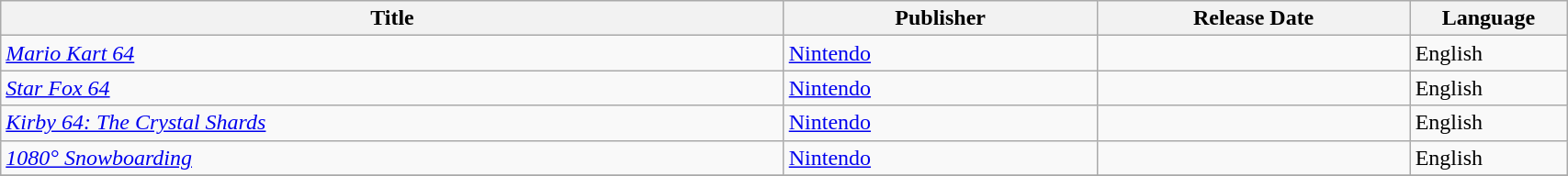<table class="wikitable sortable" style="width:90%">
<tr>
<th width="50%">Title</th>
<th width="20%">Publisher</th>
<th width="20%">Release Date</th>
<th width="10%">Language</th>
</tr>
<tr>
<td><em><a href='#'>Mario Kart 64</a></em></td>
<td><a href='#'>Nintendo</a></td>
<td></td>
<td>English</td>
</tr>
<tr>
<td><em><a href='#'>Star Fox 64</a></em></td>
<td><a href='#'>Nintendo</a></td>
<td></td>
<td>English</td>
</tr>
<tr>
<td><em><a href='#'>Kirby 64: The Crystal Shards</a></em></td>
<td><a href='#'>Nintendo</a></td>
<td></td>
<td>English</td>
</tr>
<tr>
<td><em><a href='#'>1080° Snowboarding</a></em></td>
<td><a href='#'>Nintendo</a></td>
<td></td>
<td>English</td>
</tr>
<tr>
</tr>
</table>
